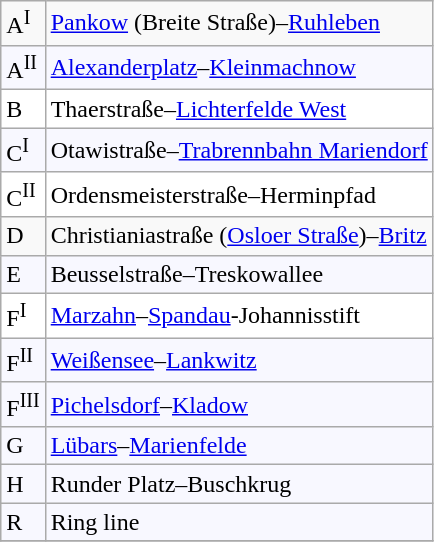<table class="wikitable">
<tr>
<td>A<sup>I</sup></td>
<td><a href='#'>Pankow</a> (Breite Straße)–<a href='#'>Ruhleben</a></td>
</tr>
<tr style="background-color: #F8F8FF">
<td>A<sup>II</sup></td>
<td><a href='#'>Alexanderplatz</a>–<a href='#'>Kleinmachnow</a></td>
</tr>
<tr style="background-color: #FFFFFF">
<td>B</td>
<td>Thaerstraße–<a href='#'>Lichterfelde West</a></td>
</tr>
<tr style="background-color: #F8F8FF">
<td>C<sup>I</sup></td>
<td>Otawistraße–<a href='#'>Trabrennbahn Mariendorf</a></td>
</tr>
<tr style="background-color: #FFFFFF">
<td>C<sup>II</sup></td>
<td>Ordensmeisterstraße–Herminpfad</td>
</tr>
<tr>
<td>D</td>
<td>Christianiastraße (<a href='#'>Osloer Straße</a>)–<a href='#'>Britz</a></td>
</tr>
<tr style="background-color: #F8F8FF">
<td>E</td>
<td>Beusselstraße–Treskowallee</td>
</tr>
<tr style="background-color: #FFFFFF">
<td>F<sup>I</sup></td>
<td><a href='#'>Marzahn</a>–<a href='#'>Spandau</a>-Johannisstift</td>
</tr>
<tr style="background-color: #F8F8FF">
<td>F<sup>II</sup></td>
<td><a href='#'>Weißensee</a>–<a href='#'>Lankwitz</a></td>
</tr>
<tr style="background-color: #F8F8FF">
<td>F<sup>III</sup></td>
<td><a href='#'>Pichelsdorf</a>–<a href='#'>Kladow</a></td>
</tr>
<tr style="background-color: #F8F8FF">
<td>G</td>
<td><a href='#'>Lübars</a>–<a href='#'>Marienfelde</a></td>
</tr>
<tr style="background-color: #F8F8FF">
<td>H</td>
<td>Runder Platz–Buschkrug</td>
</tr>
<tr style="background-color: #F8F8FF">
<td>R</td>
<td>Ring line</td>
</tr>
<tr style="background-color: #F8F8FF">
</tr>
</table>
